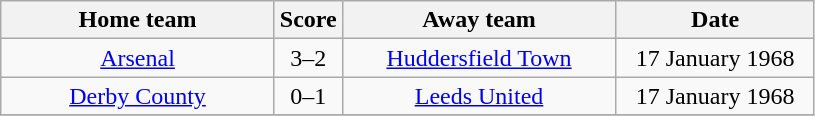<table class="wikitable" style="text-align:center;">
<tr>
<th width=175>Home team</th>
<th width=20>Score</th>
<th width=175>Away team</th>
<th width=125>Date</th>
</tr>
<tr>
<td><a href='#'>Arsenal</a></td>
<td>3–2</td>
<td><a href='#'>Huddersfield Town</a></td>
<td>17 January 1968</td>
</tr>
<tr>
<td><a href='#'>Derby County</a></td>
<td>0–1</td>
<td><a href='#'>Leeds United</a></td>
<td>17 January 1968</td>
</tr>
<tr>
</tr>
</table>
